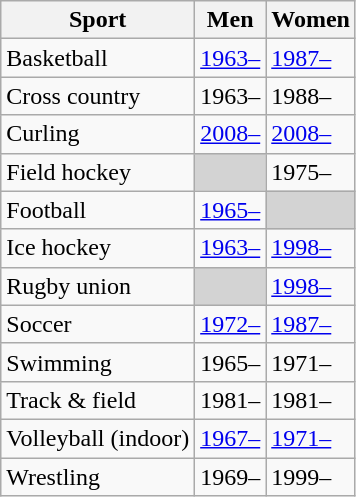<table class="wikitable sortable">
<tr>
<th>Sport</th>
<th>Men</th>
<th>Women</th>
</tr>
<tr>
<td>Basketball</td>
<td><a href='#'>1963–</a></td>
<td><a href='#'>1987–</a></td>
</tr>
<tr>
<td>Cross country</td>
<td>1963–</td>
<td>1988–</td>
</tr>
<tr>
<td>Curling</td>
<td><a href='#'>2008–</a></td>
<td><a href='#'>2008–</a></td>
</tr>
<tr>
<td>Field hockey</td>
<td style="background:#d3d3d3"></td>
<td>1975–</td>
</tr>
<tr>
<td>Football</td>
<td><a href='#'>1965–</a></td>
<td style="background:#d3d3d3"></td>
</tr>
<tr>
<td>Ice hockey</td>
<td><a href='#'>1963–</a></td>
<td><a href='#'>1998–</a></td>
</tr>
<tr>
<td>Rugby union</td>
<td style="background:#d3d3d3"></td>
<td><a href='#'>1998–</a></td>
</tr>
<tr>
<td>Soccer</td>
<td><a href='#'>1972–</a></td>
<td><a href='#'>1987–</a></td>
</tr>
<tr>
<td>Swimming</td>
<td>1965–</td>
<td>1971–</td>
</tr>
<tr>
<td>Track & field</td>
<td>1981–</td>
<td>1981–</td>
</tr>
<tr>
<td>Volleyball (indoor)</td>
<td><a href='#'>1967–</a></td>
<td><a href='#'>1971–</a></td>
</tr>
<tr>
<td>Wrestling</td>
<td>1969–</td>
<td>1999–</td>
</tr>
</table>
